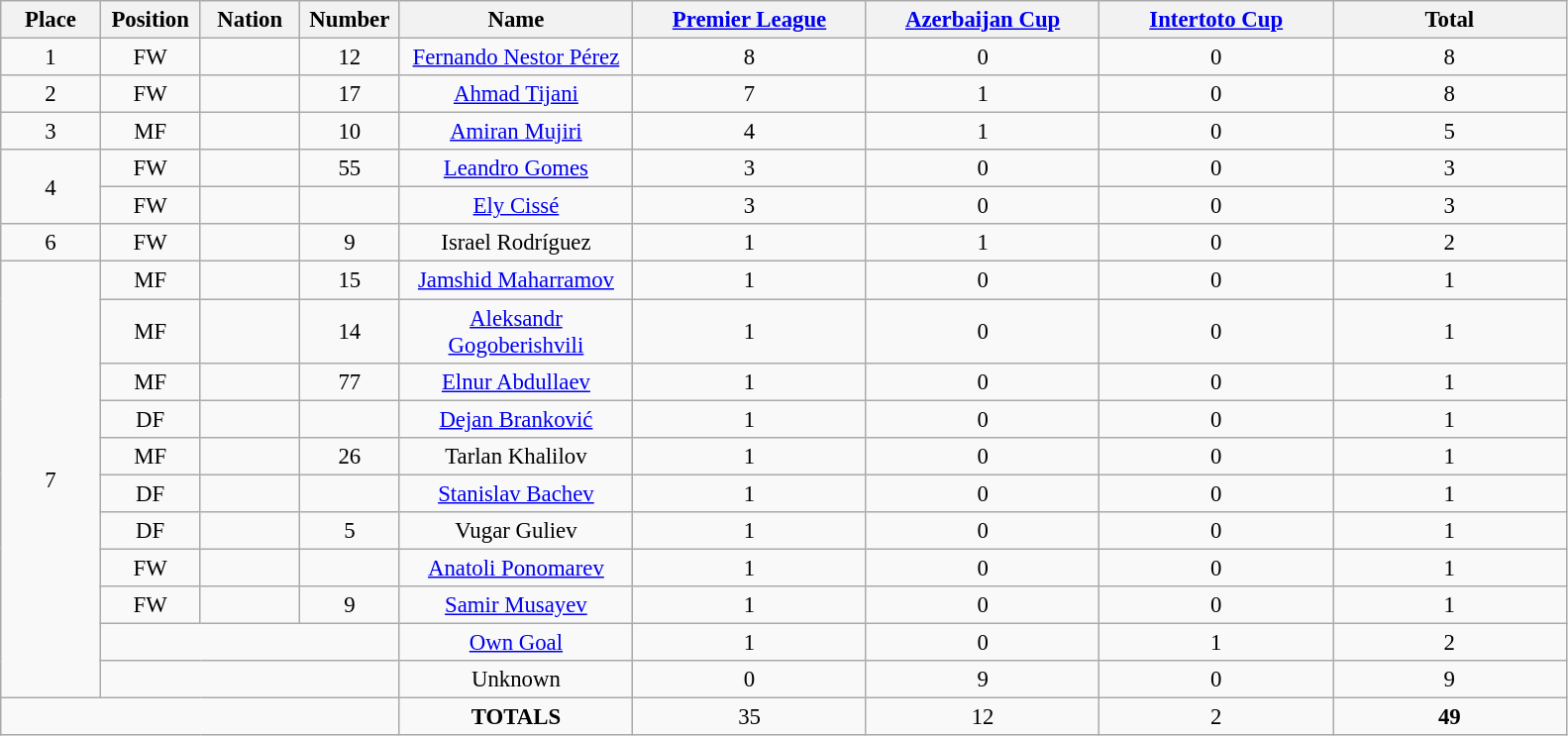<table class="wikitable" style="font-size: 95%; text-align: center;">
<tr>
<th width=60>Place</th>
<th width=60>Position</th>
<th width=60>Nation</th>
<th width=60>Number</th>
<th width=150>Name</th>
<th width=150><a href='#'>Premier League</a></th>
<th width=150><a href='#'>Azerbaijan Cup</a></th>
<th width=150><a href='#'>Intertoto Cup</a></th>
<th width=150>Total</th>
</tr>
<tr>
<td>1</td>
<td>FW</td>
<td></td>
<td>12</td>
<td><a href='#'>Fernando Nestor Pérez</a></td>
<td>8</td>
<td>0</td>
<td>0</td>
<td>8</td>
</tr>
<tr>
<td>2</td>
<td>FW</td>
<td></td>
<td>17</td>
<td><a href='#'>Ahmad Tijani</a></td>
<td>7</td>
<td>1</td>
<td>0</td>
<td>8</td>
</tr>
<tr>
<td>3</td>
<td>MF</td>
<td></td>
<td>10</td>
<td><a href='#'>Amiran Mujiri</a></td>
<td>4</td>
<td>1</td>
<td>0</td>
<td>5</td>
</tr>
<tr>
<td rowspan="2">4</td>
<td>FW</td>
<td></td>
<td>55</td>
<td><a href='#'>Leandro Gomes</a></td>
<td>3</td>
<td>0</td>
<td>0</td>
<td>3</td>
</tr>
<tr>
<td>FW</td>
<td></td>
<td></td>
<td><a href='#'>Ely Cissé</a></td>
<td>3</td>
<td>0</td>
<td>0</td>
<td>3</td>
</tr>
<tr>
<td>6</td>
<td>FW</td>
<td></td>
<td>9</td>
<td>Israel Rodríguez</td>
<td>1</td>
<td>1</td>
<td>0</td>
<td>2</td>
</tr>
<tr>
<td rowspan="11">7</td>
<td>MF</td>
<td></td>
<td>15</td>
<td><a href='#'>Jamshid Maharramov</a></td>
<td>1</td>
<td>0</td>
<td>0</td>
<td>1</td>
</tr>
<tr>
<td>MF</td>
<td></td>
<td>14</td>
<td><a href='#'>Aleksandr Gogoberishvili</a></td>
<td>1</td>
<td>0</td>
<td>0</td>
<td>1</td>
</tr>
<tr>
<td>MF</td>
<td></td>
<td>77</td>
<td><a href='#'>Elnur Abdullaev</a></td>
<td>1</td>
<td>0</td>
<td>0</td>
<td>1</td>
</tr>
<tr>
<td>DF</td>
<td></td>
<td></td>
<td><a href='#'>Dejan Branković</a></td>
<td>1</td>
<td>0</td>
<td>0</td>
<td>1</td>
</tr>
<tr>
<td>MF</td>
<td></td>
<td>26</td>
<td>Tarlan Khalilov</td>
<td>1</td>
<td>0</td>
<td>0</td>
<td>1</td>
</tr>
<tr>
<td>DF</td>
<td></td>
<td></td>
<td><a href='#'>Stanislav Bachev</a></td>
<td>1</td>
<td>0</td>
<td>0</td>
<td>1</td>
</tr>
<tr>
<td>DF</td>
<td></td>
<td>5</td>
<td>Vugar Guliev</td>
<td>1</td>
<td>0</td>
<td>0</td>
<td>1</td>
</tr>
<tr>
<td>FW</td>
<td></td>
<td></td>
<td><a href='#'>Anatoli Ponomarev</a></td>
<td>1</td>
<td>0</td>
<td>0</td>
<td>1</td>
</tr>
<tr>
<td>FW</td>
<td></td>
<td>9</td>
<td><a href='#'>Samir Musayev</a></td>
<td>1</td>
<td>0</td>
<td>0</td>
<td>1</td>
</tr>
<tr>
<td colspan="3"></td>
<td><a href='#'>Own Goal</a></td>
<td>1</td>
<td>0</td>
<td>1</td>
<td>2</td>
</tr>
<tr>
<td colspan="3"></td>
<td>Unknown</td>
<td>0</td>
<td>9</td>
<td>0</td>
<td>9</td>
</tr>
<tr>
<td colspan="4"></td>
<td><strong>TOTALS</strong></td>
<td>35</td>
<td>12</td>
<td>2</td>
<td><strong>49</strong></td>
</tr>
</table>
